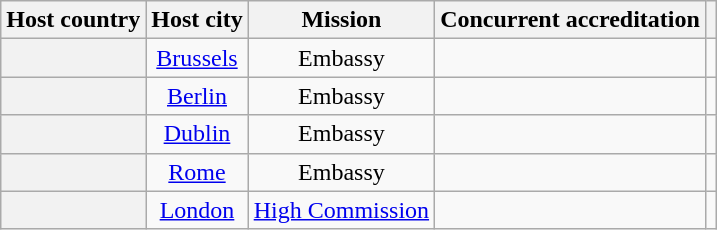<table class="wikitable plainrowheaders" style="text-align:center;">
<tr>
<th scope="col">Host country</th>
<th scope="col">Host city</th>
<th scope="col">Mission</th>
<th scope="col">Concurrent accreditation</th>
<th scope="col"></th>
</tr>
<tr>
<th scope="row"></th>
<td><a href='#'>Brussels</a></td>
<td>Embassy</td>
<td></td>
<td></td>
</tr>
<tr>
<th scope="row"></th>
<td><a href='#'>Berlin</a></td>
<td>Embassy</td>
<td></td>
<td></td>
</tr>
<tr>
<th scope="row"></th>
<td><a href='#'>Dublin</a></td>
<td>Embassy</td>
<td></td>
<td></td>
</tr>
<tr>
<th scope="row"></th>
<td><a href='#'>Rome</a></td>
<td>Embassy</td>
<td></td>
<td></td>
</tr>
<tr>
<th scope="row"></th>
<td><a href='#'>London</a></td>
<td><a href='#'>High Commission</a></td>
<td></td>
<td></td>
</tr>
</table>
